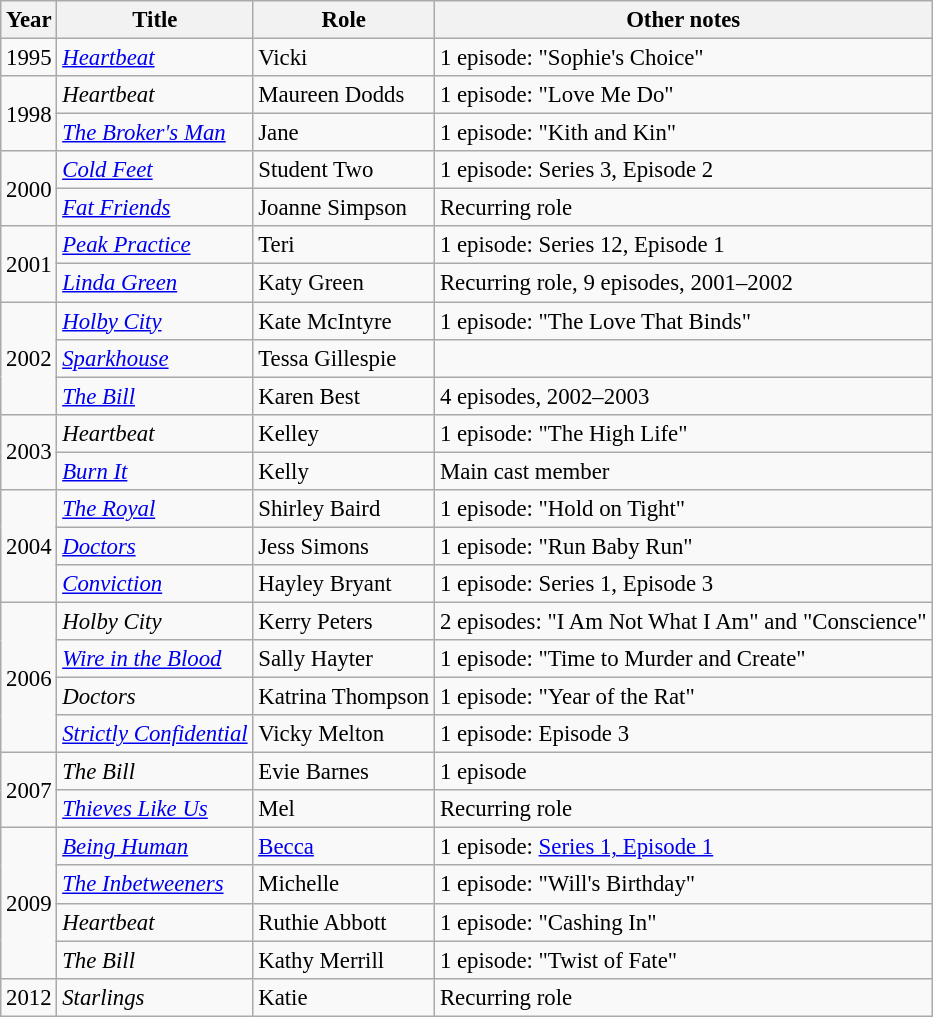<table class="wikitable" style="font-size: 95%">
<tr>
<th>Year</th>
<th>Title</th>
<th>Role</th>
<th>Other notes</th>
</tr>
<tr>
<td>1995</td>
<td><em><a href='#'>Heartbeat</a></em></td>
<td>Vicki</td>
<td>1 episode: "Sophie's Choice"</td>
</tr>
<tr>
<td rowspan="2">1998</td>
<td><em>Heartbeat</em></td>
<td>Maureen Dodds</td>
<td>1 episode: "Love Me Do"</td>
</tr>
<tr>
<td><em><a href='#'>The Broker's Man</a></em></td>
<td>Jane</td>
<td>1 episode: "Kith and Kin"</td>
</tr>
<tr>
<td rowspan="2">2000</td>
<td><em><a href='#'>Cold Feet</a></em></td>
<td>Student Two</td>
<td>1 episode: Series 3, Episode 2</td>
</tr>
<tr>
<td><em><a href='#'>Fat Friends</a></em></td>
<td>Joanne Simpson</td>
<td>Recurring role</td>
</tr>
<tr>
<td rowspan="2">2001</td>
<td><em><a href='#'>Peak Practice</a></em></td>
<td>Teri</td>
<td>1 episode: Series 12, Episode 1</td>
</tr>
<tr>
<td><em><a href='#'>Linda Green</a></em></td>
<td>Katy Green</td>
<td>Recurring role, 9 episodes, 2001–2002</td>
</tr>
<tr>
<td rowspan="3">2002</td>
<td><em><a href='#'>Holby City</a></em></td>
<td>Kate McIntyre</td>
<td>1 episode: "The Love That Binds"</td>
</tr>
<tr>
<td><em><a href='#'>Sparkhouse</a></em></td>
<td>Tessa Gillespie</td>
<td></td>
</tr>
<tr>
<td><em><a href='#'>The Bill</a></em></td>
<td>Karen Best</td>
<td>4 episodes, 2002–2003</td>
</tr>
<tr>
<td rowspan="2">2003</td>
<td><em>Heartbeat</em></td>
<td>Kelley</td>
<td>1 episode: "The High Life"</td>
</tr>
<tr>
<td><em><a href='#'>Burn It</a></em></td>
<td>Kelly</td>
<td>Main cast member</td>
</tr>
<tr>
<td rowspan="3">2004</td>
<td><em><a href='#'>The Royal</a></em></td>
<td>Shirley Baird</td>
<td>1 episode: "Hold on Tight"</td>
</tr>
<tr>
<td><em><a href='#'>Doctors</a></em></td>
<td>Jess Simons</td>
<td>1 episode: "Run Baby Run"</td>
</tr>
<tr>
<td><em><a href='#'>Conviction</a></em></td>
<td>Hayley Bryant</td>
<td>1 episode: Series 1, Episode 3</td>
</tr>
<tr>
<td rowspan="4">2006</td>
<td><em>Holby City</em></td>
<td>Kerry Peters</td>
<td>2 episodes: "I Am Not What I Am" and "Conscience"</td>
</tr>
<tr>
<td><em><a href='#'>Wire in the Blood</a></em></td>
<td>Sally Hayter</td>
<td>1 episode: "Time to Murder and Create"</td>
</tr>
<tr>
<td><em>Doctors</em></td>
<td>Katrina Thompson</td>
<td>1 episode: "Year of the Rat"</td>
</tr>
<tr>
<td><em><a href='#'>Strictly Confidential</a></em></td>
<td>Vicky Melton</td>
<td>1 episode: Episode 3</td>
</tr>
<tr>
<td rowspan="2">2007</td>
<td><em>The Bill</em></td>
<td>Evie Barnes</td>
<td>1 episode</td>
</tr>
<tr>
<td><em><a href='#'>Thieves Like Us</a></em></td>
<td>Mel</td>
<td>Recurring role</td>
</tr>
<tr>
<td rowspan="4">2009</td>
<td><em><a href='#'>Being Human</a></em></td>
<td><a href='#'>Becca</a></td>
<td>1 episode: <a href='#'>Series 1, Episode 1</a></td>
</tr>
<tr>
<td><em><a href='#'>The Inbetweeners</a></em></td>
<td>Michelle</td>
<td>1 episode: "Will's Birthday"</td>
</tr>
<tr>
<td><em>Heartbeat</em></td>
<td>Ruthie Abbott</td>
<td>1 episode: "Cashing In"</td>
</tr>
<tr>
<td><em>The Bill</em></td>
<td>Kathy Merrill</td>
<td>1 episode: "Twist of Fate"</td>
</tr>
<tr>
<td rowspan="5">2012</td>
<td><em>Starlings</em></td>
<td>Katie</td>
<td>Recurring role</td>
</tr>
</table>
